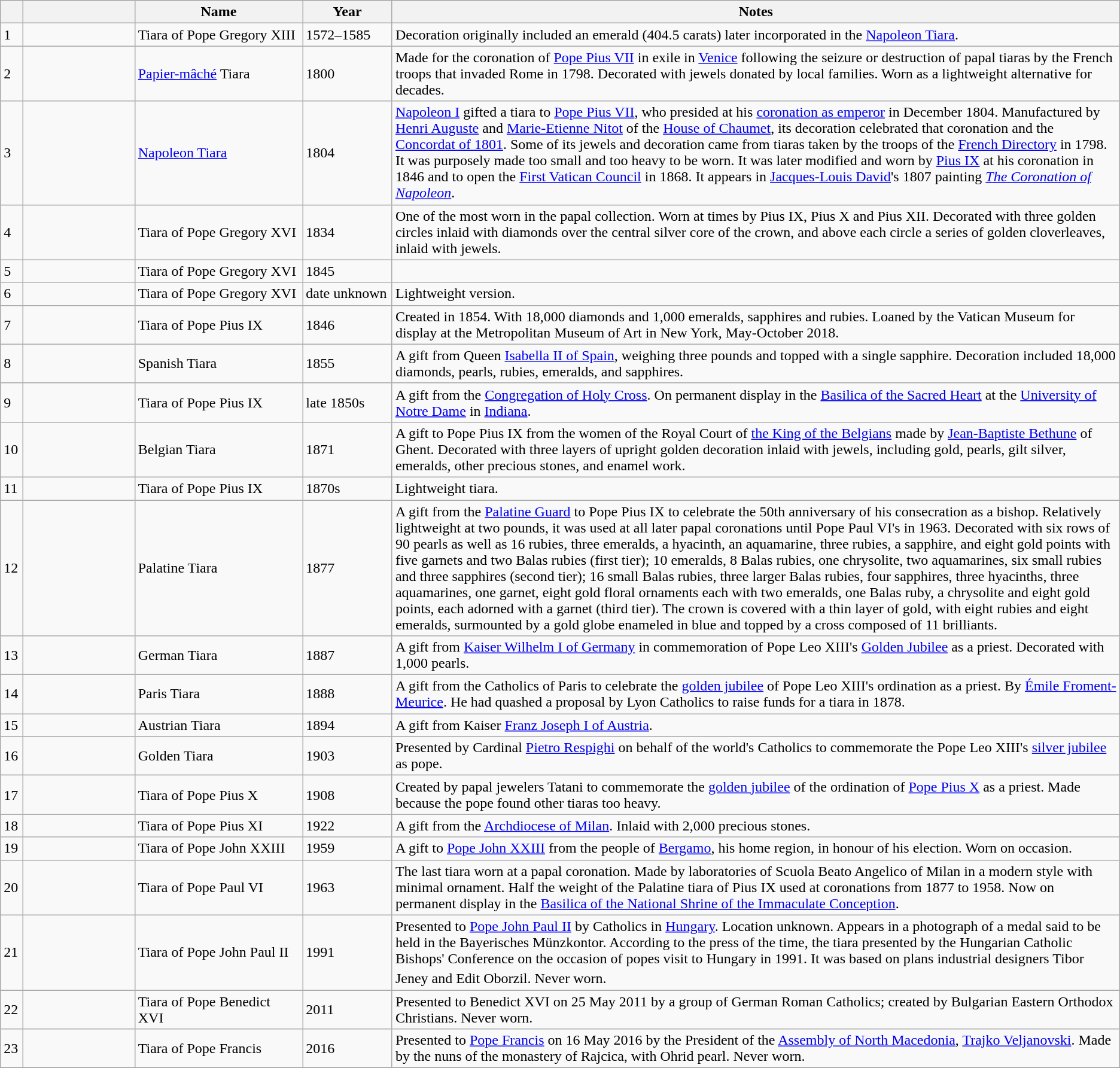<table class="wikitable sortable">
<tr>
<th width="2%"></th>
<th width="10%"></th>
<th width="15%" bgcolor="#FFFFFF">Name</th>
<th width="8%" bgcolor="#FFFFFF">Year</th>
<th width="65%" class="unsortable">Notes</th>
</tr>
<tr>
<td>1</td>
<td></td>
<td>Tiara of Pope Gregory XIII</td>
<td>1572–1585</td>
<td>Decoration originally included an emerald (404.5 carats) later incorporated in the <a href='#'>Napoleon Tiara</a>.</td>
</tr>
<tr>
<td>2</td>
<td></td>
<td><a href='#'>Papier-mâché</a> Tiara</td>
<td>1800</td>
<td>Made for the coronation of <a href='#'>Pope Pius VII</a> in exile in <a href='#'>Venice</a> following the seizure or destruction of papal tiaras by the French troops that invaded Rome in 1798. Decorated with jewels donated by local families. Worn as a lightweight alternative for decades.</td>
</tr>
<tr>
<td>3</td>
<td></td>
<td><a href='#'>Napoleon Tiara</a></td>
<td>1804</td>
<td><a href='#'>Napoleon I</a> gifted a tiara to <a href='#'>Pope Pius VII</a>, who presided at his <a href='#'>coronation as emperor</a> in December 1804. Manufactured by <a href='#'>Henri Auguste</a> and <a href='#'>Marie-Etienne Nitot</a> of the <a href='#'>House of Chaumet</a>, its decoration celebrated that coronation and the <a href='#'>Concordat of 1801</a>. Some of its jewels and decoration came from tiaras taken by the troops of the <a href='#'>French Directory</a> in 1798. It was purposely made too small and too heavy to be worn. It was later modified and worn by <a href='#'>Pius IX</a> at his coronation in 1846 and to open the <a href='#'>First Vatican Council</a> in 1868. It appears in <a href='#'>Jacques-Louis David</a>'s 1807 painting <em><a href='#'>The Coronation of Napoleon</a></em>.</td>
</tr>
<tr>
<td>4</td>
<td></td>
<td>Tiara of Pope Gregory XVI</td>
<td>1834</td>
<td>One of the most worn in the papal collection. Worn at times by Pius IX, Pius X and Pius XII. Decorated with three golden circles inlaid with diamonds over the central silver core of the crown, and above each circle a series of golden cloverleaves, inlaid with jewels.</td>
</tr>
<tr>
<td>5</td>
<td></td>
<td>Tiara of Pope Gregory XVI</td>
<td>1845</td>
<td></td>
</tr>
<tr>
<td>6</td>
<td></td>
<td>Tiara of Pope Gregory XVI</td>
<td>date unknown</td>
<td>Lightweight version.</td>
</tr>
<tr>
<td>7</td>
<td></td>
<td>Tiara of Pope Pius IX</td>
<td>1846</td>
<td>Created in 1854. With 18,000 diamonds and 1,000 emeralds, sapphires and rubies. Loaned by the Vatican Museum for display at the Metropolitan Museum of Art in New York, May-October 2018.</td>
</tr>
<tr>
<td>8</td>
<td></td>
<td>Spanish Tiara</td>
<td>1855</td>
<td>A gift from Queen <a href='#'>Isabella II of Spain</a>, weighing three pounds and topped with a single sapphire. Decoration included 18,000 diamonds, pearls, rubies, emeralds, and sapphires.</td>
</tr>
<tr>
<td>9</td>
<td></td>
<td>Tiara of Pope Pius IX</td>
<td>late 1850s</td>
<td>A gift from the <a href='#'>Congregation of Holy Cross</a>. On permanent display in the <a href='#'>Basilica of the Sacred Heart</a> at the <a href='#'>University of Notre Dame</a> in <a href='#'>Indiana</a>.</td>
</tr>
<tr>
<td>10</td>
<td></td>
<td>Belgian Tiara</td>
<td>1871</td>
<td>A gift to Pope Pius IX from the women of the Royal Court of <a href='#'>the King of the Belgians</a> made by <a href='#'>Jean-Baptiste Bethune</a> of Ghent.  Decorated with three layers of upright golden decoration inlaid with jewels, including  gold, pearls, gilt silver, emeralds, other precious stones, and enamel work.</td>
</tr>
<tr>
<td>11</td>
<td></td>
<td>Tiara of Pope Pius IX</td>
<td>1870s</td>
<td>Lightweight tiara.</td>
</tr>
<tr>
<td>12</td>
<td></td>
<td>Palatine Tiara</td>
<td>1877</td>
<td>A gift from the <a href='#'>Palatine Guard</a> to Pope Pius IX to celebrate the 50th anniversary of his consecration as a bishop. Relatively lightweight at two pounds, it was used at all later papal coronations until Pope Paul VI's in 1963. Decorated with six rows of 90 pearls as well as 16 rubies, three emeralds, a hyacinth, an aquamarine, three rubies, a sapphire, and eight gold points with five garnets and two Balas rubies (first tier); 10 emeralds, 8 Balas rubies, one chrysolite, two aquamarines, six small rubies and three sapphires (second tier); 16 small Balas rubies, three larger Balas rubies, four sapphires, three hyacinths, three aquamarines, one garnet, eight gold floral ornaments each with two emeralds, one Balas ruby, a chrysolite and eight gold points, each adorned with a garnet (third tier). The crown is covered with a thin layer of gold, with eight rubies and eight emeralds, surmounted by a gold globe enameled in blue and topped by a cross composed of 11 brilliants.</td>
</tr>
<tr>
<td>13</td>
<td></td>
<td>German Tiara</td>
<td>1887</td>
<td>A gift from <a href='#'>Kaiser Wilhelm I of Germany</a> in commemoration of Pope Leo XIII's <a href='#'>Golden Jubilee</a> as a priest. Decorated with 1,000 pearls.</td>
</tr>
<tr>
<td>14</td>
<td></td>
<td>Paris Tiara</td>
<td>1888</td>
<td>A gift from the Catholics of Paris to celebrate the <a href='#'>golden jubilee</a> of Pope Leo XIII's ordination as a priest. By <a href='#'>Émile Froment-Meurice</a>. He had quashed a proposal by Lyon Catholics to raise funds for a tiara in 1878.</td>
</tr>
<tr>
<td>15</td>
<td></td>
<td>Austrian Tiara</td>
<td>1894</td>
<td>A gift from Kaiser <a href='#'>Franz Joseph I of Austria</a>.</td>
</tr>
<tr>
<td>16</td>
<td></td>
<td>Golden Tiara</td>
<td>1903</td>
<td>Presented by Cardinal <a href='#'>Pietro Respighi</a> on behalf of the world's Catholics to commemorate the Pope Leo XIII's <a href='#'>silver jubilee</a> as pope.</td>
</tr>
<tr>
<td>17</td>
<td></td>
<td>Tiara of Pope Pius X</td>
<td>1908</td>
<td>Created by papal jewelers Tatani to commemorate the <a href='#'>golden jubilee</a> of the ordination of <a href='#'>Pope Pius X</a> as a priest. Made because the pope found other tiaras too heavy.</td>
</tr>
<tr>
<td>18</td>
<td></td>
<td>Tiara of Pope Pius XI</td>
<td>1922</td>
<td>A gift from the <a href='#'>Archdiocese of Milan</a>. Inlaid with 2,000 precious stones.</td>
</tr>
<tr>
<td>19</td>
<td></td>
<td>Tiara of Pope John XXIII</td>
<td>1959</td>
<td>A gift to <a href='#'>Pope John XXIII</a> from the people of <a href='#'>Bergamo</a>, his home region, in honour of his election. Worn on occasion.</td>
</tr>
<tr>
<td>20</td>
<td></td>
<td>Tiara of Pope Paul VI</td>
<td>1963</td>
<td>The last tiara worn at a papal coronation. Made by laboratories of Scuola Beato Angelico of Milan in a modern style with minimal ornament. Half the weight of the Palatine tiara of Pius IX used at coronations from 1877 to 1958. Now on permanent display in the <a href='#'>Basilica of the National Shrine of the Immaculate Conception</a>.</td>
</tr>
<tr>
<td>21</td>
<td></td>
<td>Tiara of Pope John Paul II</td>
<td>1991</td>
<td>Presented to <a href='#'>Pope John Paul II</a> by Catholics in <a href='#'>Hungary</a>. Location unknown. Appears in a photograph of a medal said to be held in the Bayerisches Münzkontor. According to the press of the time, the tiara presented by the Hungarian Catholic Bishops' Conference on the occasion of popes visit to Hungary in 1991. It was based on plans industrial designers Tibor Jeney and Edit Oborzil.<sup></sup> Never worn.</td>
</tr>
<tr>
<td>22</td>
<td></td>
<td>Tiara of Pope Benedict XVI</td>
<td>2011</td>
<td>Presented to Benedict XVI on 25 May 2011 by a group of German Roman Catholics; created by Bulgarian Eastern Orthodox Christians. Never worn.</td>
</tr>
<tr>
<td>23</td>
<td></td>
<td>Tiara of Pope Francis</td>
<td>2016</td>
<td>Presented to <a href='#'>Pope Francis</a> on 16 May 2016 by the President of the <a href='#'>Assembly of North Macedonia</a>, <a href='#'>Trajko Veljanovski</a>. Made by the nuns of the monastery of Rajcica, with Ohrid pearl. Never worn.</td>
</tr>
<tr>
</tr>
</table>
